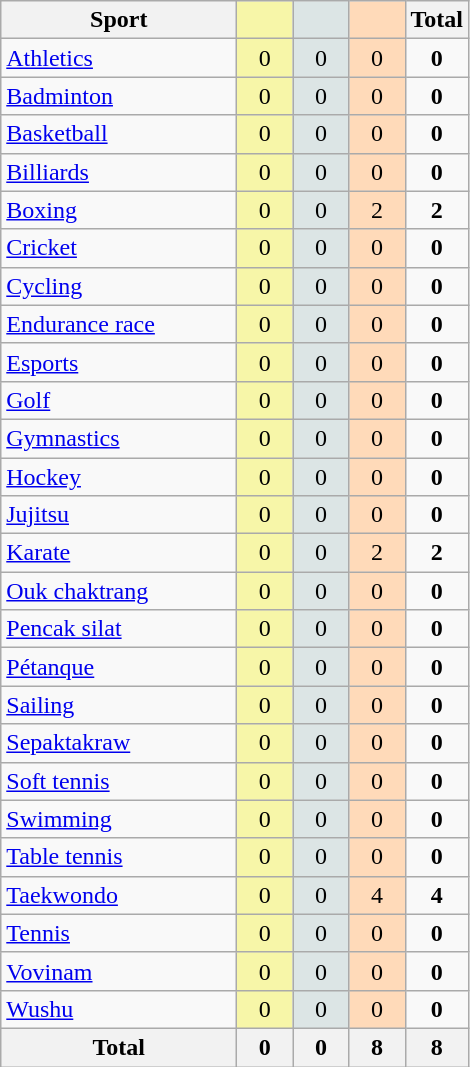<table class="wikitable sortable" style="font-size:100%; text-align:center;">
<tr>
<th width=150>Sport</th>
<th scope="col" width=30 style="background:#F7F6A8;"></th>
<th scope="col" width=30 style="background:#DCE5E5;"></th>
<th scope="col" width=30 style="background:#FFDAB9;"></th>
<th width=30>Total</th>
</tr>
<tr>
<td align=left> <a href='#'>Athletics</a></td>
<td style="background:#F7F6A8;">0</td>
<td style="background:#DCE5E5;">0</td>
<td style="background:#FFDAB9;">0</td>
<td><strong>0</strong></td>
</tr>
<tr>
<td align=left> <a href='#'>Badminton</a></td>
<td style="background:#F7F6A8;">0</td>
<td style="background:#DCE5E5;">0</td>
<td style="background:#FFDAB9;">0</td>
<td><strong>0</strong></td>
</tr>
<tr>
<td align=left> <a href='#'>Basketball</a></td>
<td style="background:#F7F6A8;">0</td>
<td style="background:#DCE5E5;">0</td>
<td style="background:#FFDAB9;">0</td>
<td><strong>0</strong></td>
</tr>
<tr>
<td align=left> <a href='#'>Billiards</a></td>
<td style="background:#F7F6A8;">0</td>
<td style="background:#DCE5E5;">0</td>
<td style="background:#FFDAB9;">0</td>
<td><strong>0</strong></td>
</tr>
<tr>
<td align=left> <a href='#'>Boxing</a></td>
<td style="background:#F7F6A8;">0</td>
<td style="background:#DCE5E5;">0</td>
<td style="background:#FFDAB9;">2</td>
<td><strong>2</strong></td>
</tr>
<tr>
<td align=left> <a href='#'>Cricket</a></td>
<td style="background:#F7F6A8;">0</td>
<td style="background:#DCE5E5;">0</td>
<td style="background:#FFDAB9;">0</td>
<td><strong>0</strong></td>
</tr>
<tr>
<td align=left> <a href='#'>Cycling</a></td>
<td style="background:#F7F6A8;">0</td>
<td style="background:#DCE5E5;">0</td>
<td style="background:#FFDAB9;">0</td>
<td><strong>0</strong></td>
</tr>
<tr>
<td align=left> <a href='#'>Endurance race</a></td>
<td style="background:#F7F6A8;">0</td>
<td style="background:#DCE5E5;">0</td>
<td style="background:#FFDAB9;">0</td>
<td><strong>0</strong></td>
</tr>
<tr>
<td align=left> <a href='#'>Esports</a></td>
<td style="background:#F7F6A8;">0</td>
<td style="background:#DCE5E5;">0</td>
<td style="background:#FFDAB9;">0</td>
<td><strong>0</strong></td>
</tr>
<tr>
<td align=left> <a href='#'>Golf</a></td>
<td style="background:#F7F6A8;">0</td>
<td style="background:#DCE5E5;">0</td>
<td style="background:#FFDAB9;">0</td>
<td><strong>0</strong></td>
</tr>
<tr>
<td align=left> <a href='#'>Gymnastics</a></td>
<td style="background:#F7F6A8;">0</td>
<td style="background:#DCE5E5;">0</td>
<td style="background:#FFDAB9;">0</td>
<td><strong>0</strong></td>
</tr>
<tr>
<td align=left> <a href='#'>Hockey</a></td>
<td style="background:#F7F6A8;">0</td>
<td style="background:#DCE5E5;">0</td>
<td style="background:#FFDAB9;">0</td>
<td><strong>0</strong></td>
</tr>
<tr>
<td align=left> <a href='#'>Jujitsu</a></td>
<td style="background:#F7F6A8;">0</td>
<td style="background:#DCE5E5;">0</td>
<td style="background:#FFDAB9;">0</td>
<td><strong>0</strong></td>
</tr>
<tr>
<td align=left> <a href='#'>Karate</a></td>
<td style="background:#F7F6A8;">0</td>
<td style="background:#DCE5E5;">0</td>
<td style="background:#FFDAB9;">2</td>
<td><strong>2</strong></td>
</tr>
<tr>
<td align=left> <a href='#'>Ouk chaktrang</a></td>
<td style="background:#F7F6A8;">0</td>
<td style="background:#DCE5E5;">0</td>
<td style="background:#FFDAB9;">0</td>
<td><strong>0</strong></td>
</tr>
<tr>
<td align=left> <a href='#'>Pencak silat</a></td>
<td style="background:#F7F6A8;">0</td>
<td style="background:#DCE5E5;">0</td>
<td style="background:#FFDAB9;">0</td>
<td><strong>0</strong></td>
</tr>
<tr>
<td align=left> <a href='#'>Pétanque</a></td>
<td style="background:#F7F6A8;">0</td>
<td style="background:#DCE5E5;">0</td>
<td style="background:#FFDAB9;">0</td>
<td><strong>0</strong></td>
</tr>
<tr>
<td align=left> <a href='#'>Sailing</a></td>
<td style="background:#F7F6A8;">0</td>
<td style="background:#DCE5E5;">0</td>
<td style="background:#FFDAB9;">0</td>
<td><strong>0</strong></td>
</tr>
<tr>
<td align=left> <a href='#'>Sepaktakraw</a></td>
<td style="background:#F7F6A8;">0</td>
<td style="background:#DCE5E5;">0</td>
<td style="background:#FFDAB9;">0</td>
<td><strong>0</strong></td>
</tr>
<tr>
<td align=left> <a href='#'>Soft tennis</a></td>
<td style="background:#F7F6A8;">0</td>
<td style="background:#DCE5E5;">0</td>
<td style="background:#FFDAB9;">0</td>
<td><strong>0</strong></td>
</tr>
<tr>
<td align=left> <a href='#'>Swimming</a></td>
<td style="background:#F7F6A8;">0</td>
<td style="background:#DCE5E5;">0</td>
<td style="background:#FFDAB9;">0</td>
<td><strong>0</strong></td>
</tr>
<tr>
<td align=left> <a href='#'>Table tennis</a></td>
<td style="background:#F7F6A8;">0</td>
<td style="background:#DCE5E5;">0</td>
<td style="background:#FFDAB9;">0</td>
<td><strong>0</strong></td>
</tr>
<tr>
<td align=left> <a href='#'>Taekwondo</a></td>
<td style="background:#F7F6A8;">0</td>
<td style="background:#DCE5E5;">0</td>
<td style="background:#FFDAB9;">4</td>
<td><strong>4</strong></td>
</tr>
<tr>
<td align=left> <a href='#'>Tennis</a></td>
<td style="background:#F7F6A8;">0</td>
<td style="background:#DCE5E5;">0</td>
<td style="background:#FFDAB9;">0</td>
<td><strong>0</strong></td>
</tr>
<tr>
<td align=left> <a href='#'>Vovinam</a></td>
<td style="background:#F7F6A8;">0</td>
<td style="background:#DCE5E5;">0</td>
<td style="background:#FFDAB9;">0</td>
<td><strong>0</strong></td>
</tr>
<tr>
<td align=left> <a href='#'>Wushu</a></td>
<td style="background:#F7F6A8;">0</td>
<td style="background:#DCE5E5;">0</td>
<td style="background:#FFDAB9;">0</td>
<td><strong>0</strong></td>
</tr>
<tr class="sortbottom">
<th>Total</th>
<th>0</th>
<th>0</th>
<th>8</th>
<th>8</th>
</tr>
</table>
